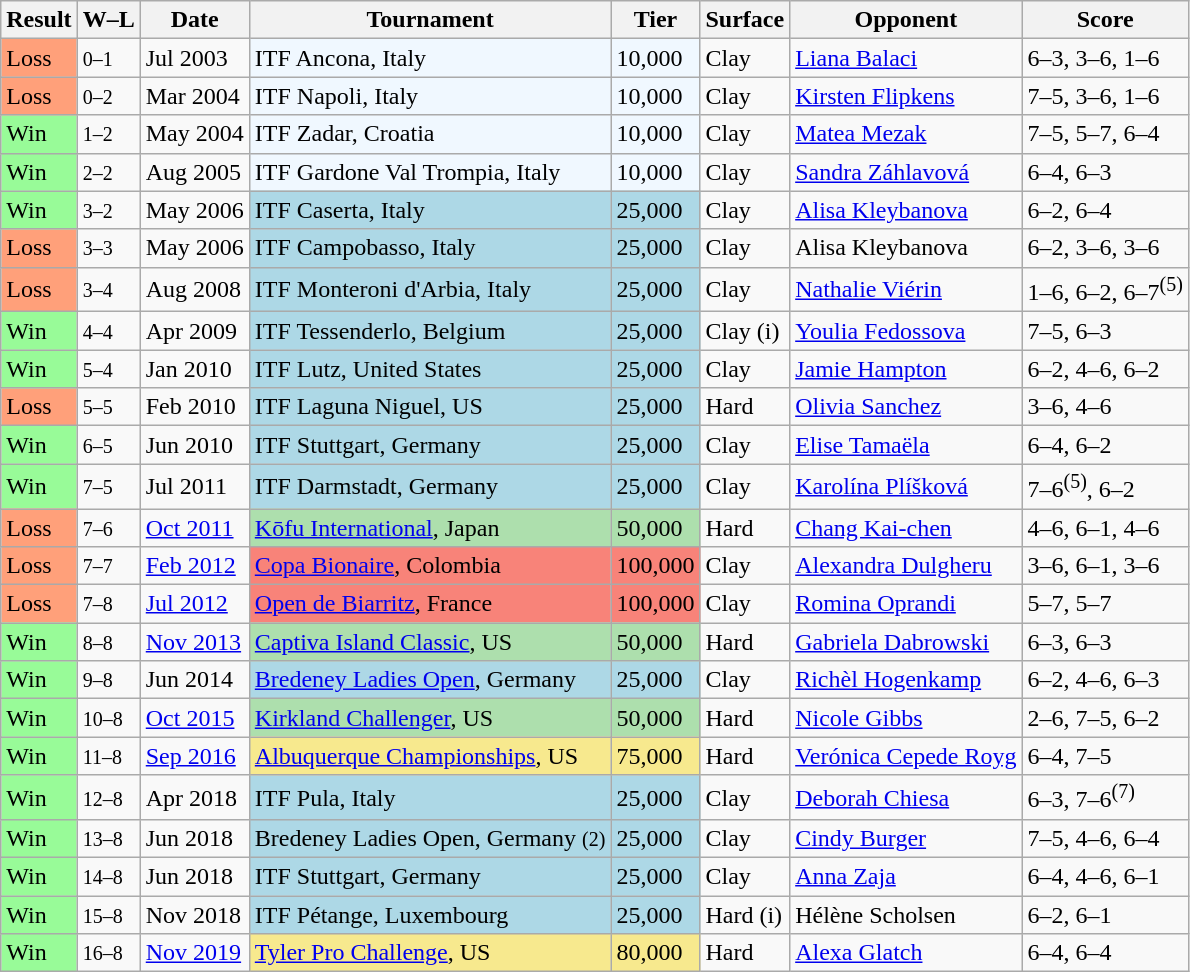<table class="sortable wikitable">
<tr>
<th>Result</th>
<th class="unsortable">W–L</th>
<th>Date</th>
<th>Tournament</th>
<th>Tier</th>
<th>Surface</th>
<th>Opponent</th>
<th class="unsortable">Score</th>
</tr>
<tr>
<td style="background:#ffa07a;">Loss</td>
<td><small>0–1</small></td>
<td>Jul 2003</td>
<td style="background:#f0f8ff;">ITF Ancona, Italy</td>
<td style="background:#f0f8ff;">10,000</td>
<td>Clay</td>
<td> <a href='#'>Liana Balaci</a></td>
<td>6–3, 3–6, 1–6</td>
</tr>
<tr>
<td style="background:#ffa07a;">Loss</td>
<td><small>0–2</small></td>
<td>Mar 2004</td>
<td style="background:#f0f8ff;">ITF Napoli, Italy</td>
<td style="background:#f0f8ff;">10,000</td>
<td>Clay</td>
<td> <a href='#'>Kirsten Flipkens</a></td>
<td>7–5, 3–6, 1–6</td>
</tr>
<tr>
<td style="background:#98fb98;">Win</td>
<td><small>1–2</small></td>
<td>May 2004</td>
<td style="background:#f0f8ff;">ITF Zadar, Croatia</td>
<td style="background:#f0f8ff;">10,000</td>
<td>Clay</td>
<td> <a href='#'>Matea Mezak</a></td>
<td>7–5, 5–7, 6–4</td>
</tr>
<tr>
<td style="background:#98fb98;">Win</td>
<td><small>2–2</small></td>
<td>Aug 2005</td>
<td style="background:#f0f8ff;">ITF Gardone Val Trompia, Italy</td>
<td style="background:#f0f8ff;">10,000</td>
<td>Clay</td>
<td> <a href='#'>Sandra Záhlavová</a></td>
<td>6–4, 6–3</td>
</tr>
<tr>
<td style="background:#98fb98;">Win</td>
<td><small>3–2</small></td>
<td>May 2006</td>
<td style="background:lightblue;">ITF Caserta, Italy</td>
<td style="background:lightblue;">25,000</td>
<td>Clay</td>
<td> <a href='#'>Alisa Kleybanova</a></td>
<td>6–2, 6–4</td>
</tr>
<tr>
<td style="background:#ffa07a;">Loss</td>
<td><small>3–3</small></td>
<td>May 2006</td>
<td style="background:lightblue;">ITF Campobasso, Italy</td>
<td style="background:lightblue;">25,000</td>
<td>Clay</td>
<td> Alisa Kleybanova</td>
<td>6–2, 3–6, 3–6</td>
</tr>
<tr>
<td style="background:#ffa07a;">Loss</td>
<td><small>3–4</small></td>
<td>Aug 2008</td>
<td style="background:lightblue;">ITF Monteroni d'Arbia, Italy</td>
<td style="background:lightblue;">25,000</td>
<td>Clay</td>
<td> <a href='#'>Nathalie Viérin</a></td>
<td>1–6, 6–2, 6–7<sup>(5)</sup></td>
</tr>
<tr>
<td style="background:#98fb98;">Win</td>
<td><small>4–4</small></td>
<td>Apr 2009</td>
<td style="background:lightblue;">ITF Tessenderlo, Belgium</td>
<td style="background:lightblue;">25,000</td>
<td>Clay (i)</td>
<td> <a href='#'>Youlia Fedossova</a></td>
<td>7–5, 6–3</td>
</tr>
<tr>
<td style="background:#98fb98;">Win</td>
<td><small>5–4</small></td>
<td>Jan 2010</td>
<td style="background:lightblue;">ITF Lutz, United States</td>
<td style="background:lightblue;">25,000</td>
<td>Clay</td>
<td> <a href='#'>Jamie Hampton</a></td>
<td>6–2, 4–6, 6–2</td>
</tr>
<tr>
<td style="background:#ffa07a;">Loss</td>
<td><small>5–5</small></td>
<td>Feb 2010</td>
<td style="background:lightblue;">ITF Laguna Niguel, US</td>
<td style="background:lightblue;">25,000</td>
<td>Hard</td>
<td> <a href='#'>Olivia Sanchez</a></td>
<td>3–6, 4–6</td>
</tr>
<tr>
<td style="background:#98fb98;">Win</td>
<td><small>6–5</small></td>
<td>Jun 2010</td>
<td style="background:lightblue;">ITF Stuttgart, Germany</td>
<td style="background:lightblue;">25,000</td>
<td>Clay</td>
<td> <a href='#'>Elise Tamaëla</a></td>
<td>6–4, 6–2</td>
</tr>
<tr>
<td style="background:#98fb98;">Win</td>
<td><small>7–5</small></td>
<td>Jul 2011</td>
<td style="background:lightblue;">ITF Darmstadt, Germany</td>
<td style="background:lightblue;">25,000</td>
<td>Clay</td>
<td> <a href='#'>Karolína Plíšková</a></td>
<td>7–6<sup>(5)</sup>, 6–2</td>
</tr>
<tr>
<td style="background:#ffa07a;">Loss</td>
<td><small>7–6</small></td>
<td><a href='#'>Oct 2011</a></td>
<td style="background:#addfad;"><a href='#'>Kōfu International</a>, Japan</td>
<td style="background:#addfad;">50,000</td>
<td>Hard</td>
<td> <a href='#'>Chang Kai-chen</a></td>
<td>4–6, 6–1, 4–6</td>
</tr>
<tr>
<td style="background:#ffa07a;">Loss</td>
<td><small>7–7</small></td>
<td><a href='#'>Feb 2012</a></td>
<td style="background:#f88379;"><a href='#'>Copa Bionaire</a>, Colombia</td>
<td style="background:#f88379;">100,000</td>
<td>Clay</td>
<td> <a href='#'>Alexandra Dulgheru</a></td>
<td>3–6, 6–1, 3–6</td>
</tr>
<tr>
<td style="background:#ffa07a;">Loss</td>
<td><small>7–8</small></td>
<td><a href='#'>Jul 2012</a></td>
<td style="background:#f88379;"><a href='#'>Open de Biarritz</a>, France</td>
<td style="background:#f88379;">100,000</td>
<td>Clay</td>
<td> <a href='#'>Romina Oprandi</a></td>
<td>5–7, 5–7</td>
</tr>
<tr>
<td style="background:#98fb98;">Win</td>
<td><small>8–8</small></td>
<td><a href='#'>Nov 2013</a></td>
<td style="background:#addfad;"><a href='#'>Captiva Island Classic</a>, US</td>
<td style="background:#addfad;">50,000</td>
<td>Hard</td>
<td> <a href='#'>Gabriela Dabrowski</a></td>
<td>6–3, 6–3</td>
</tr>
<tr>
<td style="background:#98fb98;">Win</td>
<td><small>9–8</small></td>
<td>Jun 2014</td>
<td style="background:lightblue;"><a href='#'>Bredeney Ladies Open</a>, Germany</td>
<td style="background:lightblue;">25,000</td>
<td>Clay</td>
<td> <a href='#'>Richèl Hogenkamp</a></td>
<td>6–2, 4–6, 6–3</td>
</tr>
<tr>
<td style="background:#98fb98;">Win</td>
<td><small>10–8</small></td>
<td><a href='#'>Oct 2015</a></td>
<td style="background:#addfad;"><a href='#'>Kirkland Challenger</a>, US</td>
<td style="background:#addfad;">50,000</td>
<td>Hard</td>
<td> <a href='#'>Nicole Gibbs</a></td>
<td>2–6, 7–5, 6–2</td>
</tr>
<tr>
<td style="background:#98fb98;">Win</td>
<td><small>11–8</small></td>
<td><a href='#'>Sep 2016</a></td>
<td style="background:#f7e98e;"><a href='#'>Albuquerque Championships</a>, US</td>
<td style="background:#f7e98e;">75,000</td>
<td>Hard</td>
<td> <a href='#'>Verónica Cepede Royg</a></td>
<td>6–4, 7–5</td>
</tr>
<tr>
<td style="background:#98fb98;">Win</td>
<td><small>12–8</small></td>
<td>Apr 2018</td>
<td style="background:lightblue;">ITF Pula, Italy</td>
<td style="background:lightblue;">25,000</td>
<td>Clay</td>
<td> <a href='#'>Deborah Chiesa</a></td>
<td>6–3, 7–6<sup>(7)</sup></td>
</tr>
<tr>
<td style="background:#98fb98;">Win</td>
<td><small>13–8</small></td>
<td>Jun 2018</td>
<td style="background:lightblue;">Bredeney Ladies Open, Germany <small>(2)</small></td>
<td style="background:lightblue;">25,000</td>
<td>Clay</td>
<td> <a href='#'>Cindy Burger</a></td>
<td>7–5, 4–6, 6–4</td>
</tr>
<tr>
<td style="background:#98fb98;">Win</td>
<td><small>14–8</small></td>
<td>Jun 2018</td>
<td style="background:lightblue;">ITF Stuttgart, Germany</td>
<td style="background:lightblue;">25,000</td>
<td>Clay</td>
<td> <a href='#'>Anna Zaja</a></td>
<td>6–4, 4–6, 6–1</td>
</tr>
<tr>
<td style="background:#98fb98;">Win</td>
<td><small>15–8</small></td>
<td>Nov 2018</td>
<td style="background:lightblue;">ITF Pétange, Luxembourg</td>
<td style="background:lightblue;">25,000</td>
<td>Hard (i)</td>
<td> Hélène Scholsen</td>
<td>6–2, 6–1</td>
</tr>
<tr>
<td style="background:#98fb98;">Win</td>
<td><small>16–8</small></td>
<td><a href='#'>Nov 2019</a></td>
<td style="background:#f7e98e;"><a href='#'>Tyler Pro Challenge</a>, US</td>
<td style="background:#f7e98e;">80,000</td>
<td>Hard</td>
<td> <a href='#'>Alexa Glatch</a></td>
<td>6–4, 6–4</td>
</tr>
</table>
